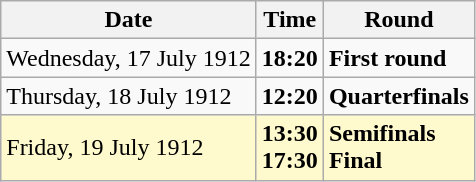<table class="wikitable">
<tr>
<th>Date</th>
<th>Time</th>
<th>Round</th>
</tr>
<tr>
<td>Wednesday, 17 July 1912</td>
<td><strong>18:20</strong></td>
<td><strong>First round</strong></td>
</tr>
<tr>
<td>Thursday, 18 July 1912</td>
<td><strong>12:20</strong></td>
<td><strong>Quarterfinals</strong></td>
</tr>
<tr style=background:lemonchiffon>
<td>Friday, 19 July 1912</td>
<td><strong>13:30</strong><br><strong>17:30</strong></td>
<td><strong>Semifinals</strong><br><strong>Final</strong></td>
</tr>
</table>
